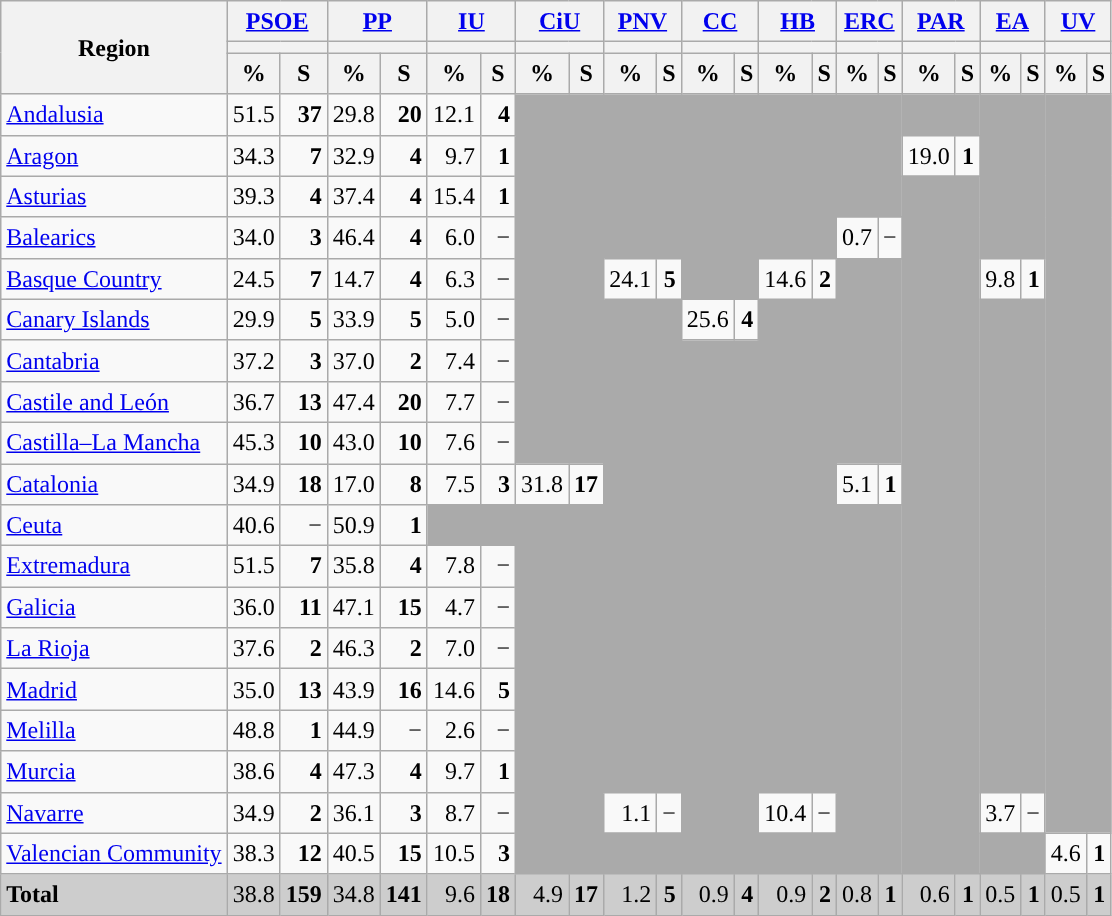<table class="wikitable sortable" style="text-align:right; line-height:20px;">
<tr>
<th rowspan="3">Region</th>
<th colspan="2" width="30px" class="unsortable"><a href='#'>PSOE</a></th>
<th colspan="2" width="30px" class="unsortable"><a href='#'>PP</a></th>
<th colspan="2" width="30px" class="unsortable"><a href='#'>IU</a></th>
<th colspan="2" width="30px" class="unsortable"><a href='#'>CiU</a></th>
<th colspan="2" width="30px" class="unsortable"><a href='#'>PNV</a></th>
<th colspan="2" width="30px" class="unsortable"><a href='#'>CC</a></th>
<th colspan="2" width="30px" class="unsortable"><a href='#'>HB</a></th>
<th colspan="2" width="30px" class="unsortable"><a href='#'>ERC</a></th>
<th colspan="2" width="30px" class="unsortable"><a href='#'>PAR</a></th>
<th colspan="2" width="30px" class="unsortable"><a href='#'>EA</a></th>
<th colspan="2" width="30px" class="unsortable"><a href='#'>UV</a></th>
</tr>
<tr>
<th colspan="2" style="background:"></th>
<th colspan="2" style="background:"></th>
<th colspan="2" style="background:"></th>
<th colspan="2" style="background:"></th>
<th colspan="2" style="background:"></th>
<th colspan="2" style="background:"></th>
<th colspan="2" style="background:"></th>
<th colspan="2" style="background:"></th>
<th colspan="2" style="background:"></th>
<th colspan="2" style="background:"></th>
<th colspan="2" style="background:"></th>
</tr>
<tr>
<th data-sort-type="number">%</th>
<th data-sort-type="number">S</th>
<th data-sort-type="number">%</th>
<th data-sort-type="number">S</th>
<th data-sort-type="number">%</th>
<th data-sort-type="number">S</th>
<th data-sort-type="number">%</th>
<th data-sort-type="number">S</th>
<th data-sort-type="number">%</th>
<th data-sort-type="number">S</th>
<th data-sort-type="number">%</th>
<th data-sort-type="number">S</th>
<th data-sort-type="number">%</th>
<th data-sort-type="number">S</th>
<th data-sort-type="number">%</th>
<th data-sort-type="number">S</th>
<th data-sort-type="number">%</th>
<th data-sort-type="number">S</th>
<th data-sort-type="number">%</th>
<th data-sort-type="number">S</th>
<th data-sort-type="number">%</th>
<th data-sort-type="number">S</th>
</tr>
<tr>
<td align="left"><a href='#'>Andalusia</a></td>
<td style="background:">51.5</td>
<td><strong>37</strong></td>
<td>29.8</td>
<td><strong>20</strong></td>
<td>12.1</td>
<td><strong>4</strong></td>
<td colspan="2" rowspan="9" bgcolor="#AAAAAA"></td>
<td colspan="2" rowspan="4" bgcolor="#AAAAAA"></td>
<td colspan="2" rowspan="5" bgcolor="#AAAAAA"></td>
<td colspan="2" rowspan="4" bgcolor="#AAAAAA"></td>
<td colspan="2" rowspan="3" bgcolor="#AAAAAA"></td>
<td colspan="2" bgcolor="#AAAAAA"></td>
<td colspan="2" rowspan="4" bgcolor="#AAAAAA"></td>
<td colspan="2" rowspan="18" bgcolor="#AAAAAA"></td>
</tr>
<tr>
<td align="left"><a href='#'>Aragon</a></td>
<td style="background:">34.3</td>
<td><strong>7</strong></td>
<td>32.9</td>
<td><strong>4</strong></td>
<td>9.7</td>
<td><strong>1</strong></td>
<td>19.0</td>
<td><strong>1</strong></td>
</tr>
<tr>
<td align="left"><a href='#'>Asturias</a></td>
<td style="background:">39.3</td>
<td><strong>4</strong></td>
<td>37.4</td>
<td><strong>4</strong></td>
<td>15.4</td>
<td><strong>1</strong></td>
<td colspan="2" rowspan="17" bgcolor="#AAAAAA"></td>
</tr>
<tr>
<td align="left"><a href='#'>Balearics</a></td>
<td>34.0</td>
<td><strong>3</strong></td>
<td style="background:">46.4</td>
<td><strong>4</strong></td>
<td>6.0</td>
<td>−</td>
<td>0.7</td>
<td>−</td>
</tr>
<tr>
<td align="left"><a href='#'>Basque Country</a></td>
<td style="background:">24.5</td>
<td><strong>7</strong></td>
<td>14.7</td>
<td><strong>4</strong></td>
<td>6.3</td>
<td>−</td>
<td>24.1</td>
<td><strong>5</strong></td>
<td>14.6</td>
<td><strong>2</strong></td>
<td colspan="2" rowspan="5" bgcolor="#AAAAAA"></td>
<td>9.8</td>
<td><strong>1</strong></td>
</tr>
<tr>
<td align="left"><a href='#'>Canary Islands</a></td>
<td>29.9</td>
<td><strong>5</strong></td>
<td style="background:">33.9</td>
<td><strong>5</strong></td>
<td>5.0</td>
<td>−</td>
<td colspan="2" rowspan="12" bgcolor="#AAAAAA"></td>
<td>25.6</td>
<td><strong>4</strong></td>
<td colspan="2" rowspan="12" bgcolor="#AAAAAA"></td>
<td colspan="2" rowspan="12" bgcolor="#AAAAAA"></td>
</tr>
<tr>
<td align="left"><a href='#'>Cantabria</a></td>
<td style="background:">37.2</td>
<td><strong>3</strong></td>
<td>37.0</td>
<td><strong>2</strong></td>
<td>7.4</td>
<td>−</td>
<td colspan="2" rowspan="13" bgcolor="#AAAAAA"></td>
</tr>
<tr>
<td align="left"><a href='#'>Castile and León</a></td>
<td>36.7</td>
<td><strong>13</strong></td>
<td style="background:">47.4</td>
<td><strong>20</strong></td>
<td>7.7</td>
<td>−</td>
</tr>
<tr>
<td align="left"><a href='#'>Castilla–La Mancha</a></td>
<td style="background:">45.3</td>
<td><strong>10</strong></td>
<td>43.0</td>
<td><strong>10</strong></td>
<td>7.6</td>
<td>−</td>
</tr>
<tr>
<td align="left"><a href='#'>Catalonia</a></td>
<td style="background:">34.9</td>
<td><strong>18</strong></td>
<td>17.0</td>
<td><strong>8</strong></td>
<td>7.5</td>
<td><strong>3</strong></td>
<td>31.8</td>
<td><strong>17</strong></td>
<td>5.1</td>
<td><strong>1</strong></td>
</tr>
<tr>
<td align="left"><a href='#'>Ceuta</a></td>
<td>40.6</td>
<td>−</td>
<td style="background:">50.9</td>
<td><strong>1</strong></td>
<td colspan="2" bgcolor="#AAAAAA"></td>
<td colspan="2" rowspan="9" bgcolor="#AAAAAA"></td>
<td colspan="2" rowspan="9" bgcolor="#AAAAAA"></td>
</tr>
<tr>
<td align="left"><a href='#'>Extremadura</a></td>
<td style="background:">51.5</td>
<td><strong>7</strong></td>
<td>35.8</td>
<td><strong>4</strong></td>
<td>7.8</td>
<td>−</td>
</tr>
<tr>
<td align="left"><a href='#'>Galicia</a></td>
<td>36.0</td>
<td><strong>11</strong></td>
<td style="background:">47.1</td>
<td><strong>15</strong></td>
<td>4.7</td>
<td>−</td>
</tr>
<tr>
<td align="left"><a href='#'>La Rioja</a></td>
<td>37.6</td>
<td><strong>2</strong></td>
<td style="background:">46.3</td>
<td><strong>2</strong></td>
<td>7.0</td>
<td>−</td>
</tr>
<tr>
<td align="left"><a href='#'>Madrid</a></td>
<td>35.0</td>
<td><strong>13</strong></td>
<td style="background:">43.9</td>
<td><strong>16</strong></td>
<td>14.6</td>
<td><strong>5</strong></td>
</tr>
<tr>
<td align="left"><a href='#'>Melilla</a></td>
<td style="background:">48.8</td>
<td><strong>1</strong></td>
<td>44.9</td>
<td>−</td>
<td>2.6</td>
<td>−</td>
</tr>
<tr>
<td align="left"><a href='#'>Murcia</a></td>
<td>38.6</td>
<td><strong>4</strong></td>
<td style="background:">47.3</td>
<td><strong>4</strong></td>
<td>9.7</td>
<td><strong>1</strong></td>
</tr>
<tr>
<td align="left"><a href='#'>Navarre</a></td>
<td>34.9</td>
<td><strong>2</strong></td>
<td style="background:">36.1</td>
<td><strong>3</strong></td>
<td>8.7</td>
<td>−</td>
<td>1.1</td>
<td>−</td>
<td>10.4</td>
<td>−</td>
<td>3.7</td>
<td>−</td>
</tr>
<tr>
<td align="left"><a href='#'>Valencian Community</a></td>
<td>38.3</td>
<td><strong>12</strong></td>
<td style="background:">40.5</td>
<td><strong>15</strong></td>
<td>10.5</td>
<td><strong>3</strong></td>
<td colspan="2" bgcolor="#AAAAAA"></td>
<td colspan="2" bgcolor="#AAAAAA"></td>
<td colspan="2" bgcolor="#AAAAAA"></td>
<td>4.6</td>
<td><strong>1</strong></td>
</tr>
<tr style="background:#CDCDCD;">
<td align="left"><strong>Total</strong></td>
<td style="background:">38.8</td>
<td><strong>159</strong></td>
<td>34.8</td>
<td><strong>141</strong></td>
<td>9.6</td>
<td><strong>18</strong></td>
<td>4.9</td>
<td><strong>17</strong></td>
<td>1.2</td>
<td><strong>5</strong></td>
<td>0.9</td>
<td><strong>4</strong></td>
<td>0.9</td>
<td><strong>2</strong></td>
<td>0.8</td>
<td><strong>1</strong></td>
<td>0.6</td>
<td><strong>1</strong></td>
<td>0.5</td>
<td><strong>1</strong></td>
<td>0.5</td>
<td><strong>1</strong></td>
</tr>
</table>
